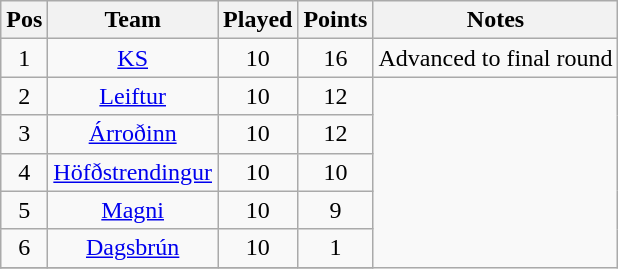<table class="wikitable" style="text-align: center;">
<tr>
<th>Pos</th>
<th>Team</th>
<th>Played</th>
<th>Points</th>
<th>Notes</th>
</tr>
<tr>
<td>1</td>
<td><a href='#'>KS</a></td>
<td>10</td>
<td>16</td>
<td align="center" rowspan="1">Advanced to final round</td>
</tr>
<tr>
<td>2</td>
<td><a href='#'>Leiftur</a></td>
<td>10</td>
<td>12</td>
</tr>
<tr>
<td>3</td>
<td><a href='#'>Árroðinn</a></td>
<td>10</td>
<td>12</td>
</tr>
<tr>
<td>4</td>
<td><a href='#'>Höfðstrendingur</a></td>
<td>10</td>
<td>10</td>
</tr>
<tr>
<td>5</td>
<td><a href='#'>Magni</a></td>
<td>10</td>
<td>9</td>
</tr>
<tr>
<td>6</td>
<td><a href='#'>Dagsbrún</a></td>
<td>10</td>
<td>1</td>
</tr>
<tr>
</tr>
</table>
